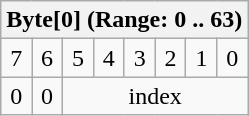<table class="wikitable" style="text-align:center;">
<tr>
<th colspan="8">Byte[0] (Range: 0 .. 63)</th>
</tr>
<tr>
<td>7</td>
<td>6</td>
<td>5</td>
<td>4</td>
<td>3</td>
<td>2</td>
<td>1</td>
<td>0</td>
</tr>
<tr>
<td>0</td>
<td>0</td>
<td colspan="6">index</td>
</tr>
</table>
